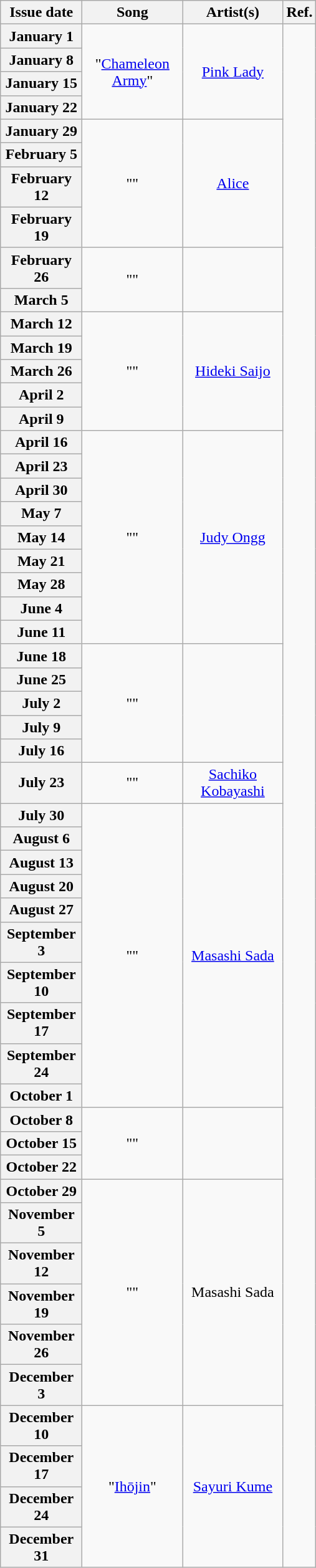<table class="wikitable plainrowheaders" style="text-align: center">
<tr>
<th width="80">Issue date</th>
<th width="100">Song</th>
<th width="100">Artist(s)</th>
<th width="20">Ref.</th>
</tr>
<tr>
<th scope="row">January 1</th>
<td rowspan="4">"<a href='#'>Chameleon Army</a>"</td>
<td rowspan="4"><a href='#'>Pink Lady</a></td>
<td rowspan="53"></td>
</tr>
<tr>
<th scope="row">January 8</th>
</tr>
<tr>
<th scope="row">January 15</th>
</tr>
<tr>
<th scope="row">January 22</th>
</tr>
<tr>
<th scope="row">January 29</th>
<td rowspan="4">""</td>
<td rowspan="4"><a href='#'>Alice</a></td>
</tr>
<tr>
<th scope="row">February 5</th>
</tr>
<tr>
<th scope="row">February 12</th>
</tr>
<tr>
<th scope="row">February 19</th>
</tr>
<tr>
<th scope="row">February 26</th>
<td rowspan="2">""</td>
<td rowspan="2"></td>
</tr>
<tr>
<th scope="row">March 5</th>
</tr>
<tr>
<th scope="row">March 12</th>
<td rowspan="5">""</td>
<td rowspan="5"><a href='#'>Hideki Saijo</a></td>
</tr>
<tr>
<th scope="row">March 19</th>
</tr>
<tr>
<th scope="row">March 26</th>
</tr>
<tr>
<th scope="row">April 2</th>
</tr>
<tr>
<th scope="row">April 9</th>
</tr>
<tr>
<th scope="row">April 16</th>
<td rowspan="9">""</td>
<td rowspan="9"><a href='#'>Judy Ongg</a></td>
</tr>
<tr>
<th scope="row">April 23</th>
</tr>
<tr>
<th scope="row">April 30</th>
</tr>
<tr>
<th scope="row">May 7</th>
</tr>
<tr>
<th scope="row">May 14</th>
</tr>
<tr>
<th scope="row">May 21</th>
</tr>
<tr>
<th scope="row">May 28</th>
</tr>
<tr>
<th scope="row">June 4</th>
</tr>
<tr>
<th scope="row">June 11</th>
</tr>
<tr>
<th scope="row">June 18</th>
<td rowspan="5">""</td>
<td rowspan="5"></td>
</tr>
<tr>
<th scope="row">June 25</th>
</tr>
<tr>
<th scope="row">July 2</th>
</tr>
<tr>
<th scope="row">July 9</th>
</tr>
<tr>
<th scope="row">July 16</th>
</tr>
<tr>
<th scope="row">July 23</th>
<td rowspan="1">""</td>
<td rowspan="1"><a href='#'>Sachiko Kobayashi</a></td>
</tr>
<tr>
<th scope="row">July 30</th>
<td rowspan="10">""</td>
<td rowspan="10"><a href='#'>Masashi Sada</a></td>
</tr>
<tr>
<th scope="row">August 6</th>
</tr>
<tr>
<th scope="row">August 13</th>
</tr>
<tr>
<th scope="row">August 20</th>
</tr>
<tr>
<th scope="row">August 27</th>
</tr>
<tr>
<th scope="row">September 3</th>
</tr>
<tr>
<th scope="row">September 10</th>
</tr>
<tr>
<th scope="row">September 17</th>
</tr>
<tr>
<th scope="row">September 24</th>
</tr>
<tr>
<th scope="row">October 1</th>
</tr>
<tr>
<th scope="row">October 8</th>
<td rowspan="3">""</td>
<td rowspan="3"></td>
</tr>
<tr>
<th scope="row">October 15</th>
</tr>
<tr>
<th scope="row">October 22</th>
</tr>
<tr>
<th scope="row">October 29</th>
<td rowspan="6">""</td>
<td rowspan="6">Masashi Sada</td>
</tr>
<tr>
<th scope="row">November 5</th>
</tr>
<tr>
<th scope="row">November 12</th>
</tr>
<tr>
<th scope="row">November 19</th>
</tr>
<tr>
<th scope="row">November 26</th>
</tr>
<tr>
<th scope="row">December 3</th>
</tr>
<tr>
<th scope="row">December 10</th>
<td rowspan="4">"<a href='#'>Ihōjin</a>"</td>
<td rowspan="4"><a href='#'>Sayuri Kume</a></td>
</tr>
<tr>
<th scope="row">December 17</th>
</tr>
<tr>
<th scope="row">December 24</th>
</tr>
<tr>
<th scope="row">December 31</th>
</tr>
</table>
